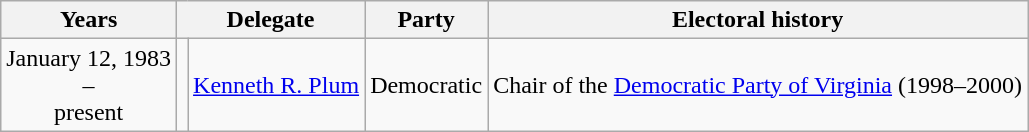<table class=wikitable style="text-align:center">
<tr valign=bottom>
<th>Years</th>
<th colspan=2>Delegate</th>
<th>Party</th>
<th>Electoral history</th>
</tr>
<tr>
<td nowrap><span>January 12, 1983</span><br>–<br><span>present</span></td>
<td align=left></td>
<td><a href='#'>Kenneth R. Plum</a></td>
<td>Democratic</td>
<td>Chair of the <a href='#'>Democratic Party of Virginia</a> (1998–2000)</td>
</tr>
</table>
